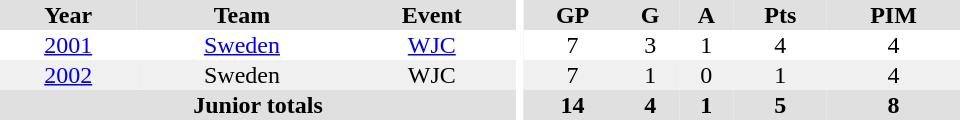<table border="0" cellpadding="1" cellspacing="0" ID="Table3" style="text-align:center; width:40em">
<tr ALIGN="center" bgcolor="#e0e0e0">
<th>Year</th>
<th>Team</th>
<th>Event</th>
<th rowspan="99" bgcolor="#ffffff"></th>
<th>GP</th>
<th>G</th>
<th>A</th>
<th>Pts</th>
<th>PIM</th>
</tr>
<tr>
<td><a href='#'>2001</a></td>
<td><a href='#'>Sweden</a></td>
<td><a href='#'>WJC</a></td>
<td>7</td>
<td>3</td>
<td>1</td>
<td>4</td>
<td>4</td>
</tr>
<tr bgcolor="#f0f0f0">
<td><a href='#'>2002</a></td>
<td>Sweden</td>
<td>WJC</td>
<td>7</td>
<td>1</td>
<td>0</td>
<td>1</td>
<td>4</td>
</tr>
<tr bgcolor="#e0e0e0">
<th colspan="3">Junior totals</th>
<th>14</th>
<th>4</th>
<th>1</th>
<th>5</th>
<th>8</th>
</tr>
</table>
